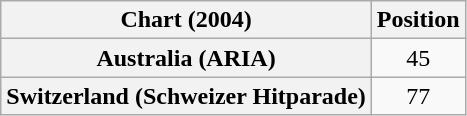<table class="wikitable plainrowheaders" style="text-align:center">
<tr>
<th scope="col">Chart (2004)</th>
<th scope="col">Position</th>
</tr>
<tr>
<th scope="row">Australia (ARIA)</th>
<td>45</td>
</tr>
<tr>
<th scope="row">Switzerland (Schweizer Hitparade)</th>
<td>77</td>
</tr>
</table>
